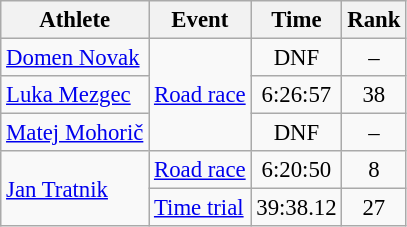<table class=wikitable style=font-size:95%;text-align:center>
<tr>
<th>Athlete</th>
<th>Event</th>
<th>Time</th>
<th>Rank</th>
</tr>
<tr align=center>
<td align=left><a href='#'>Domen Novak</a></td>
<td align=left rowspan=3><a href='#'>Road race</a></td>
<td>DNF</td>
<td>–</td>
</tr>
<tr align=center>
<td align=left><a href='#'>Luka Mezgec</a></td>
<td>6:26:57</td>
<td>38</td>
</tr>
<tr align=center>
<td align=left><a href='#'>Matej Mohorič</a></td>
<td>DNF</td>
<td>–</td>
</tr>
<tr align=center>
<td align=left rowspan=2><a href='#'>Jan Tratnik</a></td>
<td align=left><a href='#'>Road race</a></td>
<td>6:20:50</td>
<td>8</td>
</tr>
<tr>
<td align=left><a href='#'>Time trial</a></td>
<td>39:38.12</td>
<td>27</td>
</tr>
</table>
